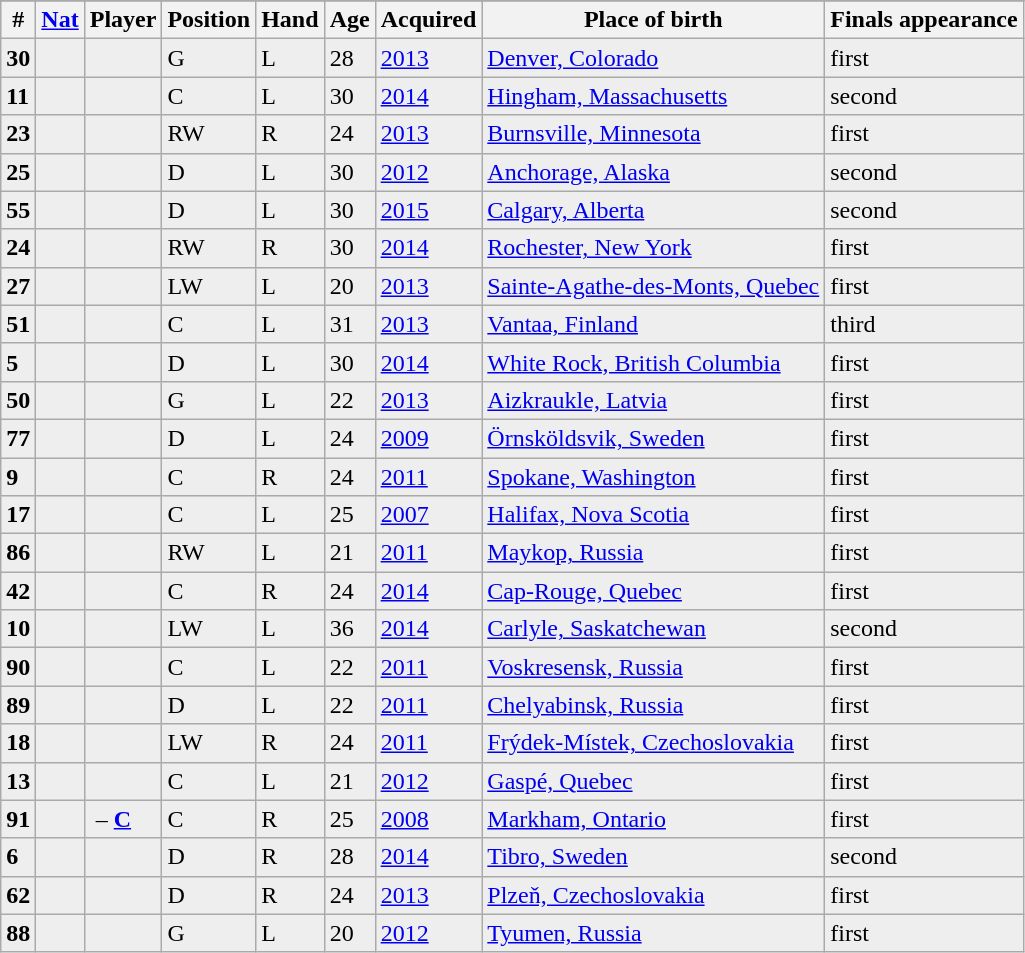<table class="sortable wikitable">
<tr style="text-align:center;">
</tr>
<tr style="background:#dddddd;">
<th>#</th>
<th><a href='#'>Nat</a></th>
<th>Player</th>
<th>Position</th>
<th>Hand</th>
<th>Age</th>
<th>Acquired</th>
<th class="unsortable">Place of birth</th>
<th class="unsortable">Finals appearance</th>
</tr>
<tr style="background:#eee;">
<td><strong>30</strong></td>
<td></td>
<td align="left"></td>
<td>G</td>
<td>L</td>
<td>28</td>
<td><a href='#'>2013</a></td>
<td><a href='#'>Denver, Colorado</a></td>
<td>first</td>
</tr>
<tr style="background:#eee;">
<td><strong>11</strong></td>
<td></td>
<td align="left"></td>
<td>C</td>
<td>L</td>
<td>30</td>
<td><a href='#'>2014</a></td>
<td><a href='#'>Hingham, Massachusetts</a></td>
<td>second </td>
</tr>
<tr style="background:#eee;">
<td><strong>23</strong></td>
<td></td>
<td align="left"></td>
<td>RW</td>
<td>R</td>
<td>24</td>
<td><a href='#'>2013</a></td>
<td><a href='#'>Burnsville, Minnesota</a></td>
<td>first</td>
</tr>
<tr style="background:#eee;">
<td><strong>25</strong></td>
<td></td>
<td align="left"></td>
<td>D</td>
<td>L</td>
<td>30</td>
<td><a href='#'>2012</a></td>
<td style="text-align:left;"><a href='#'>Anchorage, Alaska</a></td>
<td>second </td>
</tr>
<tr style="background:#eee;">
<td><strong>55</strong></td>
<td></td>
<td align="left"></td>
<td>D</td>
<td>L</td>
<td>30</td>
<td><a href='#'>2015</a></td>
<td style="text-align:left;"><a href='#'>Calgary, Alberta</a></td>
<td>second </td>
</tr>
<tr style="background:#eee;">
<td><strong>24</strong></td>
<td></td>
<td align="left"></td>
<td>RW</td>
<td>R</td>
<td>30</td>
<td><a href='#'>2014</a></td>
<td><a href='#'>Rochester, New York</a></td>
<td>first</td>
</tr>
<tr style="background:#eee;">
<td><strong>27</strong></td>
<td></td>
<td align="left"></td>
<td>LW</td>
<td>L</td>
<td>20</td>
<td><a href='#'>2013</a></td>
<td><a href='#'>Sainte-Agathe-des-Monts, Quebec</a></td>
<td>first</td>
</tr>
<tr style="background:#eee;">
<td><strong>51</strong></td>
<td></td>
<td align="left"></td>
<td>C</td>
<td>L</td>
<td>31</td>
<td><a href='#'>2013</a></td>
<td><a href='#'>Vantaa, Finland</a></td>
<td>third </td>
</tr>
<tr style="background:#eee;">
<td><strong>5</strong></td>
<td></td>
<td align="left"></td>
<td>D</td>
<td>L</td>
<td>30</td>
<td><a href='#'>2014</a></td>
<td><a href='#'>White Rock, British Columbia</a></td>
<td>first</td>
</tr>
<tr style="background:#eee;">
<td><strong>50</strong></td>
<td></td>
<td align="left"></td>
<td>G</td>
<td>L</td>
<td>22</td>
<td><a href='#'>2013</a></td>
<td><a href='#'>Aizkraukle, Latvia</a></td>
<td>first</td>
</tr>
<tr style="background:#eee;">
<td><strong>77</strong></td>
<td></td>
<td align="left"></td>
<td>D</td>
<td>L</td>
<td>24</td>
<td><a href='#'>2009</a></td>
<td align="left"><a href='#'>Örnsköldsvik, Sweden</a></td>
<td>first</td>
</tr>
<tr style="background:#eee;">
<td><strong>9</strong></td>
<td></td>
<td align="left"></td>
<td>C</td>
<td>R</td>
<td>24</td>
<td><a href='#'>2011</a></td>
<td><a href='#'>Spokane, Washington</a></td>
<td>first</td>
</tr>
<tr style="background:#eee;">
<td><strong>17</strong></td>
<td></td>
<td align="left"></td>
<td>C</td>
<td>L</td>
<td>25</td>
<td><a href='#'>2007</a></td>
<td><a href='#'>Halifax, Nova Scotia</a></td>
<td>first</td>
</tr>
<tr style="background:#eee;">
<td><strong>86</strong></td>
<td></td>
<td align="left"></td>
<td>RW</td>
<td>L</td>
<td>21</td>
<td><a href='#'>2011</a></td>
<td><a href='#'>Maykop, Russia</a></td>
<td>first</td>
</tr>
<tr style="background:#eee;">
<td><strong>42</strong></td>
<td></td>
<td align="left"></td>
<td>C</td>
<td>R</td>
<td>24</td>
<td><a href='#'>2014</a></td>
<td><a href='#'>Cap-Rouge, Quebec</a></td>
<td>first</td>
</tr>
<tr style="background:#eeeeee;">
<td><strong>10</strong></td>
<td></td>
<td align="left"></td>
<td>LW</td>
<td>L</td>
<td>36</td>
<td><a href='#'>2014</a></td>
<td style="text-align:left;"><a href='#'>Carlyle, Saskatchewan</a></td>
<td>second </td>
</tr>
<tr style="background:#eee;">
<td><strong>90</strong></td>
<td></td>
<td align="left"></td>
<td>C</td>
<td>L</td>
<td>22</td>
<td><a href='#'>2011</a></td>
<td><a href='#'>Voskresensk, Russia</a></td>
<td>first</td>
</tr>
<tr style="background:#eee;">
<td><strong>89</strong></td>
<td></td>
<td align="left"></td>
<td>D</td>
<td>L</td>
<td>22</td>
<td><a href='#'>2011</a></td>
<td><a href='#'>Chelyabinsk, Russia</a></td>
<td>first</td>
</tr>
<tr style="background:#eee;">
<td><strong>18</strong></td>
<td></td>
<td align="left"></td>
<td>LW</td>
<td>R</td>
<td>24</td>
<td><a href='#'>2011</a></td>
<td><a href='#'>Frýdek-Místek, Czechoslovakia</a></td>
<td>first</td>
</tr>
<tr style="background:#eee;">
<td><strong>13</strong></td>
<td></td>
<td align="left"></td>
<td>C</td>
<td>L</td>
<td>21</td>
<td><a href='#'>2012</a></td>
<td><a href='#'>Gaspé, Quebec</a></td>
<td>first</td>
</tr>
<tr style="background:#eeeeee;">
<td><strong>91</strong></td>
<td></td>
<td align="left"> – <strong><a href='#'>C</a></strong></td>
<td>C</td>
<td>R</td>
<td>25</td>
<td><a href='#'>2008</a></td>
<td align="left"><a href='#'>Markham, Ontario</a></td>
<td>first</td>
</tr>
<tr style="background:#eee;">
<td><strong>6</strong></td>
<td></td>
<td align="left"></td>
<td>D</td>
<td>R</td>
<td>28</td>
<td><a href='#'>2014</a></td>
<td><a href='#'>Tibro, Sweden</a></td>
<td>second </td>
</tr>
<tr style="background:#eee;">
<td><strong>62</strong></td>
<td></td>
<td align="left"></td>
<td>D</td>
<td>R</td>
<td>24</td>
<td><a href='#'>2013</a></td>
<td><a href='#'>Plzeň, Czechoslovakia</a></td>
<td>first</td>
</tr>
<tr style="background:#eeeeee;">
<td><strong>88</strong></td>
<td></td>
<td align="left"></td>
<td>G</td>
<td>L</td>
<td>20</td>
<td><a href='#'>2012</a></td>
<td align="left"><a href='#'>Tyumen, Russia</a></td>
<td>first</td>
</tr>
</table>
